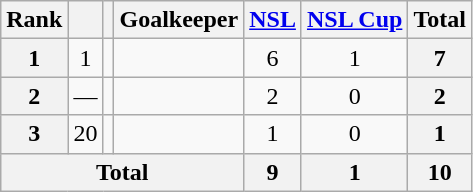<table class="wikitable sortable" style="text-align:center">
<tr>
<th>Rank</th>
<th></th>
<th></th>
<th>Goalkeeper</th>
<th><a href='#'>NSL</a></th>
<th><a href='#'>NSL Cup</a></th>
<th>Total</th>
</tr>
<tr>
<th>1</th>
<td>1</td>
<td></td>
<td align="left"></td>
<td>6</td>
<td>1</td>
<th>7</th>
</tr>
<tr>
<th>2</th>
<td>—</td>
<td></td>
<td align="left"></td>
<td>2</td>
<td>0</td>
<th>2</th>
</tr>
<tr>
<th>3</th>
<td>20</td>
<td></td>
<td align="left"></td>
<td>1</td>
<td>0</td>
<th>1</th>
</tr>
<tr>
<th colspan="4">Total</th>
<th>9</th>
<th>1</th>
<th>10</th>
</tr>
</table>
